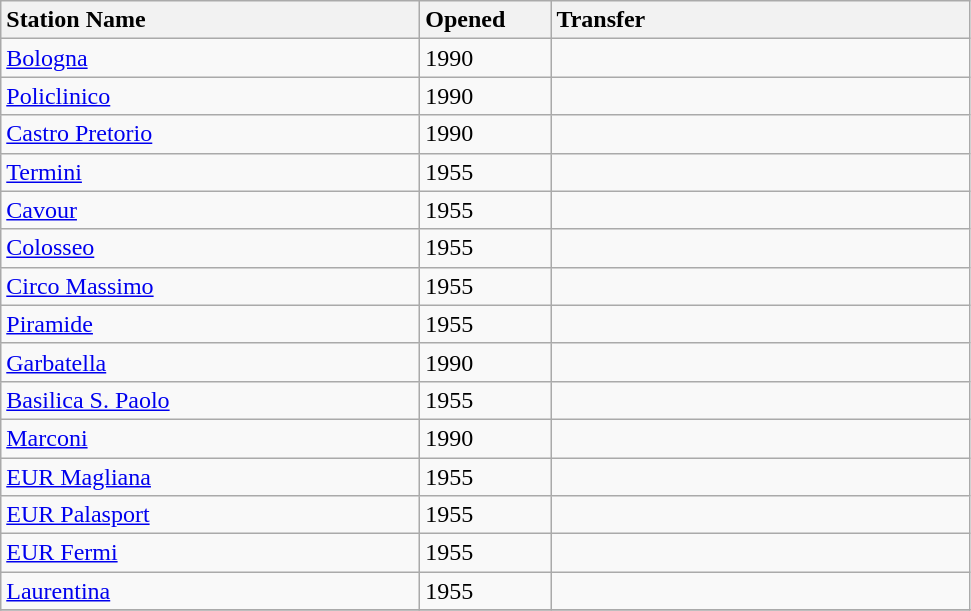<table class="wikitable sortable">
<tr>
<th style="text-align:left; width:17em;">Station Name</th>
<th style="text-align:left; width:5em;">Opened</th>
<th style="text-align:left; width:17em;">Transfer</th>
</tr>
<tr class="sort">
<td><a href='#'>Bologna</a></td>
<td>1990</td>
<td></td>
</tr>
<tr>
<td><a href='#'>Policlinico</a></td>
<td>1990</td>
<td><a href='#'></a> <a href='#'></a></td>
</tr>
<tr>
<td><a href='#'>Castro Pretorio</a></td>
<td>1990</td>
<td></td>
</tr>
<tr>
<td><a href='#'>Termini</a></td>
<td>1955</td>
<td> <a href='#'></a> <a href='#'></a>      </td>
</tr>
<tr>
<td><a href='#'>Cavour</a></td>
<td>1955</td>
<td></td>
</tr>
<tr>
<td><a href='#'>Colosseo</a></td>
<td>1955</td>
<td><a href='#'></a></td>
</tr>
<tr>
<td><a href='#'>Circo Massimo</a></td>
<td>1955</td>
<td><a href='#'></a></td>
</tr>
<tr>
<td><a href='#'>Piramide</a></td>
<td>1955</td>
<td><a href='#'></a>    </td>
</tr>
<tr>
<td><a href='#'>Garbatella</a></td>
<td>1990</td>
<td></td>
</tr>
<tr>
<td><a href='#'>Basilica S. Paolo</a></td>
<td>1955</td>
<td></td>
</tr>
<tr>
<td><a href='#'>Marconi</a></td>
<td>1990</td>
<td></td>
</tr>
<tr>
<td><a href='#'>EUR Magliana</a></td>
<td>1955</td>
<td></td>
</tr>
<tr>
<td><a href='#'>EUR Palasport</a></td>
<td>1955</td>
<td></td>
</tr>
<tr>
<td><a href='#'>EUR Fermi</a></td>
<td>1955</td>
<td></td>
</tr>
<tr>
<td><a href='#'>Laurentina</a></td>
<td>1955</td>
<td></td>
</tr>
<tr>
</tr>
</table>
